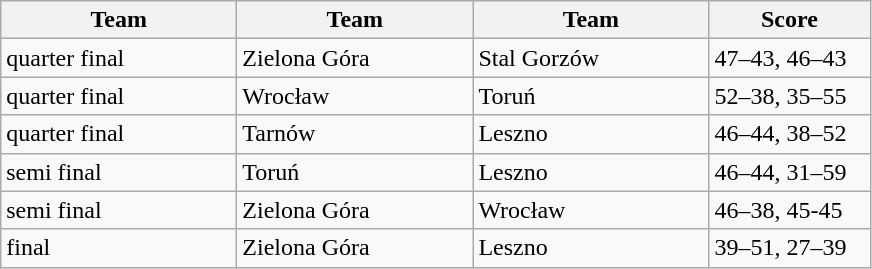<table class="wikitable" style="font-size: 100%">
<tr>
<th width=150>Team</th>
<th width=150>Team</th>
<th width=150>Team</th>
<th width=100>Score</th>
</tr>
<tr>
<td>quarter final</td>
<td>Zielona Góra</td>
<td>Stal Gorzów</td>
<td>47–43, 46–43</td>
</tr>
<tr>
<td>quarter final</td>
<td>Wrocław</td>
<td>Toruń</td>
<td>52–38, 35–55</td>
</tr>
<tr>
<td>quarter final</td>
<td>Tarnów</td>
<td>Leszno</td>
<td>46–44, 38–52</td>
</tr>
<tr>
<td>semi final</td>
<td>Toruń</td>
<td>Leszno</td>
<td>46–44, 31–59</td>
</tr>
<tr>
<td>semi final</td>
<td>Zielona Góra</td>
<td>Wrocław</td>
<td>46–38, 45-45</td>
</tr>
<tr>
<td>final</td>
<td>Zielona Góra</td>
<td>Leszno</td>
<td>39–51, 27–39</td>
</tr>
</table>
